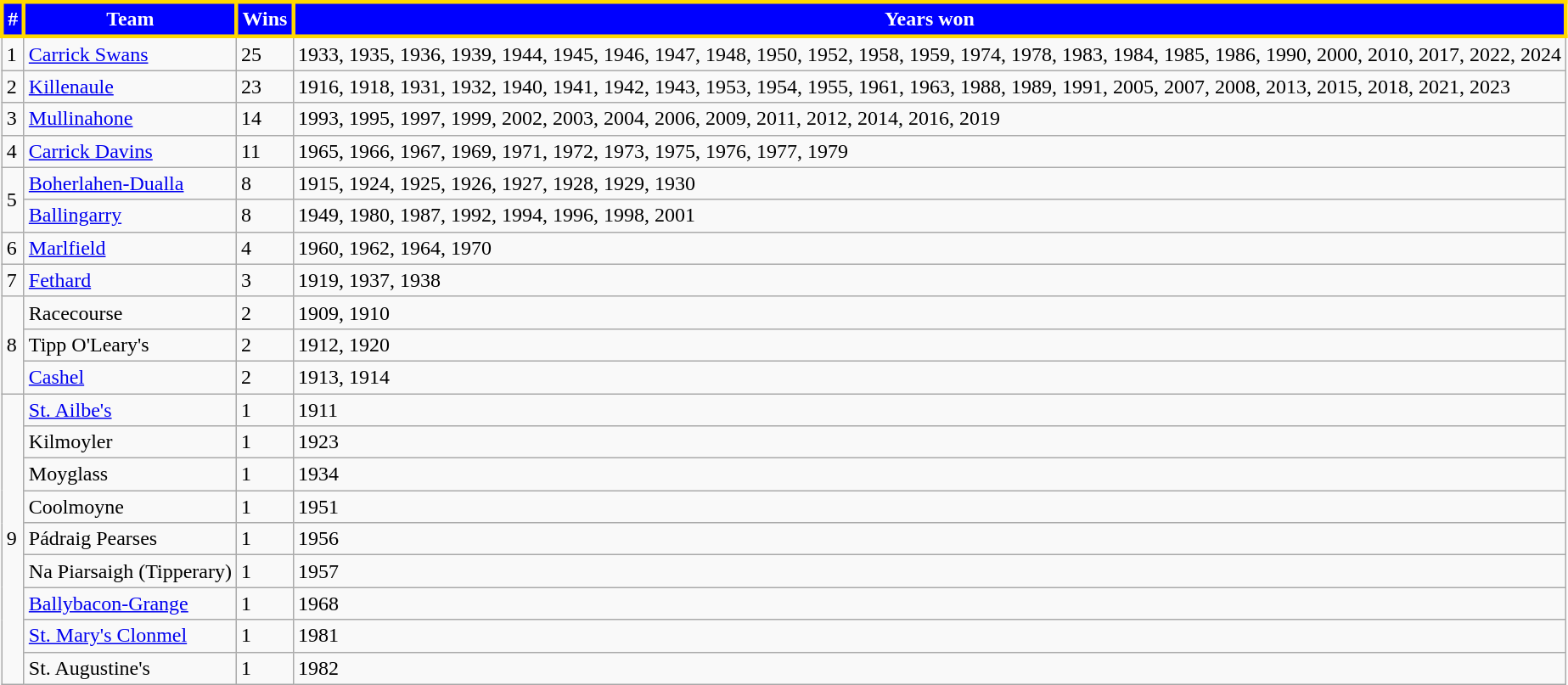<table class="wikitable">
<tr>
<th style="background:blue;color:white;border:3px solid gold">#</th>
<th style="background:blue;color:white;border:3px solid gold">Team</th>
<th style="background:blue;color:white;border:3px solid gold">Wins</th>
<th style="background:blue;color:white;border:3px solid gold">Years won</th>
</tr>
<tr>
<td>1</td>
<td><a href='#'>Carrick Swans</a></td>
<td>25</td>
<td>1933, 1935, 1936, 1939, 1944, 1945, 1946, 1947, 1948, 1950, 1952, 1958, 1959, 1974, 1978, 1983, 1984, 1985, 1986, 1990, 2000, 2010, 2017, 2022, 2024</td>
</tr>
<tr>
<td>2</td>
<td><a href='#'>Killenaule</a></td>
<td>23</td>
<td>1916, 1918, 1931, 1932, 1940, 1941, 1942, 1943, 1953, 1954, 1955, 1961, 1963, 1988, 1989, 1991, 2005, 2007, 2008, 2013, 2015, 2018, 2021, 2023</td>
</tr>
<tr>
<td>3</td>
<td><a href='#'>Mullinahone</a></td>
<td>14</td>
<td>1993, 1995, 1997, 1999, 2002, 2003, 2004, 2006, 2009, 2011, 2012, 2014, 2016, 2019</td>
</tr>
<tr>
<td>4</td>
<td><a href='#'>Carrick Davins</a></td>
<td>11</td>
<td>1965, 1966, 1967, 1969, 1971, 1972, 1973, 1975, 1976, 1977, 1979</td>
</tr>
<tr>
<td rowspan="2">5</td>
<td><a href='#'>Boherlahen-Dualla</a></td>
<td>8</td>
<td>1915, 1924, 1925, 1926, 1927, 1928, 1929, 1930</td>
</tr>
<tr>
<td><a href='#'>Ballingarry</a></td>
<td>8</td>
<td>1949, 1980, 1987, 1992, 1994, 1996, 1998, 2001</td>
</tr>
<tr>
<td>6</td>
<td><a href='#'>Marlfield</a></td>
<td>4</td>
<td>1960, 1962, 1964, 1970</td>
</tr>
<tr>
<td>7</td>
<td><a href='#'>Fethard</a></td>
<td>3</td>
<td>1919, 1937, 1938</td>
</tr>
<tr>
<td rowspan="3">8</td>
<td>Racecourse</td>
<td>2</td>
<td>1909, 1910</td>
</tr>
<tr>
<td>Tipp O'Leary's</td>
<td>2</td>
<td>1912, 1920</td>
</tr>
<tr>
<td><a href='#'>Cashel</a></td>
<td>2</td>
<td>1913, 1914</td>
</tr>
<tr>
<td rowspan="9">9</td>
<td><a href='#'>St. Ailbe's</a></td>
<td>1</td>
<td>1911</td>
</tr>
<tr>
<td>Kilmoyler</td>
<td>1</td>
<td>1923</td>
</tr>
<tr>
<td>Moyglass</td>
<td>1</td>
<td>1934</td>
</tr>
<tr>
<td>Coolmoyne</td>
<td>1</td>
<td>1951</td>
</tr>
<tr>
<td>Pádraig Pearses</td>
<td>1</td>
<td>1956</td>
</tr>
<tr>
<td>Na Piarsaigh (Tipperary)</td>
<td>1</td>
<td>1957</td>
</tr>
<tr>
<td><a href='#'>Ballybacon-Grange</a></td>
<td>1</td>
<td>1968</td>
</tr>
<tr>
<td><a href='#'>St. Mary's Clonmel</a></td>
<td>1</td>
<td>1981</td>
</tr>
<tr>
<td>St. Augustine's</td>
<td>1</td>
<td>1982</td>
</tr>
</table>
